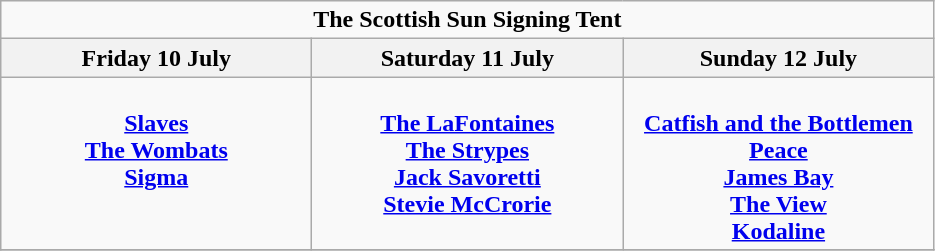<table class="wikitable">
<tr>
<td colspan="4" style="text-align:center;"><strong>The Scottish Sun Signing Tent</strong></td>
</tr>
<tr>
<th>Friday 10 July</th>
<th>Saturday 11 July</th>
<th>Sunday 12 July</th>
</tr>
<tr>
<td style="text-align:center; vertical-align:top; width:200px;"><br><strong><a href='#'>Slaves</a></strong>
<br><strong><a href='#'>The Wombats</a></strong>
<br><strong><a href='#'>Sigma</a></strong></td>
<td style="text-align:center; vertical-align:top; width:200px;"><br><strong><a href='#'>The LaFontaines</a></strong>
<br><strong><a href='#'>The Strypes</a></strong>
<br><strong><a href='#'>Jack Savoretti</a></strong>
<br><strong><a href='#'>Stevie McCrorie</a></strong></td>
<td style="text-align:center; vertical-align:top; width:200px;"><br><strong><a href='#'>Catfish and the Bottlemen</a></strong>
<br><strong><a href='#'>Peace</a></strong>
<br><strong><a href='#'>James Bay</a></strong>
<br><strong><a href='#'>The View</a></strong>
<br><strong><a href='#'>Kodaline</a></strong></td>
</tr>
<tr>
</tr>
</table>
